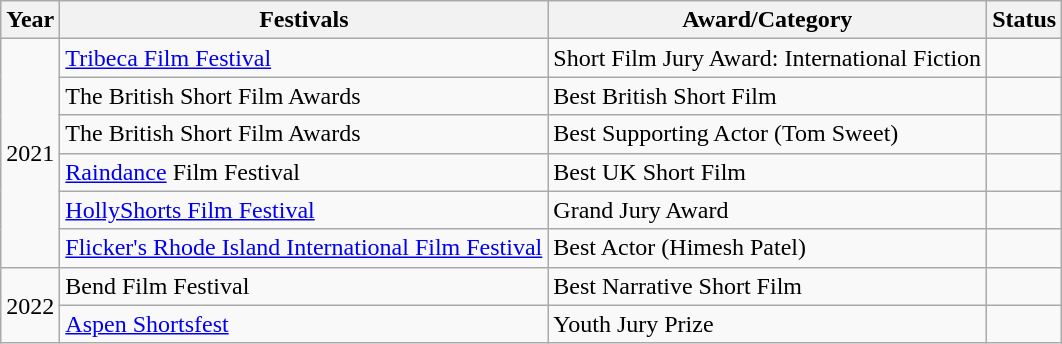<table class="wikitable">
<tr>
<th>Year</th>
<th>Festivals</th>
<th>Award/Category</th>
<th>Status</th>
</tr>
<tr>
<td rowspan="6">2021</td>
<td><a href='#'>Tribeca Film Festival</a></td>
<td>Short Film Jury Award: International Fiction</td>
<td></td>
</tr>
<tr>
<td>The British Short Film Awards</td>
<td>Best British Short Film</td>
<td></td>
</tr>
<tr>
<td>The British Short Film Awards</td>
<td>Best Supporting Actor (Tom Sweet)</td>
<td></td>
</tr>
<tr>
<td><a href='#'>Raindance</a> Film Festival</td>
<td>Best UK Short Film</td>
<td></td>
</tr>
<tr>
<td><a href='#'>HollyShorts Film Festival</a></td>
<td>Grand Jury Award</td>
<td></td>
</tr>
<tr>
<td><a href='#'>Flicker's Rhode Island International Film Festival</a></td>
<td>Best Actor (Himesh Patel)</td>
<td></td>
</tr>
<tr>
<td rowspan="2">2022</td>
<td>Bend Film Festival</td>
<td>Best Narrative Short Film</td>
<td></td>
</tr>
<tr>
<td><a href='#'>Aspen Shortsfest</a></td>
<td>Youth Jury Prize</td>
<td></td>
</tr>
</table>
